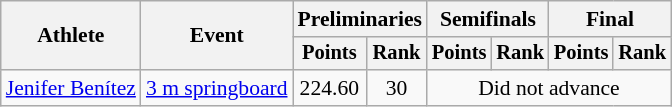<table class="wikitable" style="font-size:90%">
<tr>
<th rowspan=2>Athlete</th>
<th rowspan=2>Event</th>
<th colspan=2>Preliminaries</th>
<th colspan=2>Semifinals</th>
<th colspan=2>Final</th>
</tr>
<tr style="font-size:95%">
<th>Points</th>
<th>Rank</th>
<th>Points</th>
<th>Rank</th>
<th>Points</th>
<th>Rank</th>
</tr>
<tr align=center>
<td align=left><a href='#'>Jenifer Benítez</a></td>
<td align=left><a href='#'>3 m springboard</a></td>
<td>224.60</td>
<td>30</td>
<td colspan=4>Did not advance</td>
</tr>
</table>
